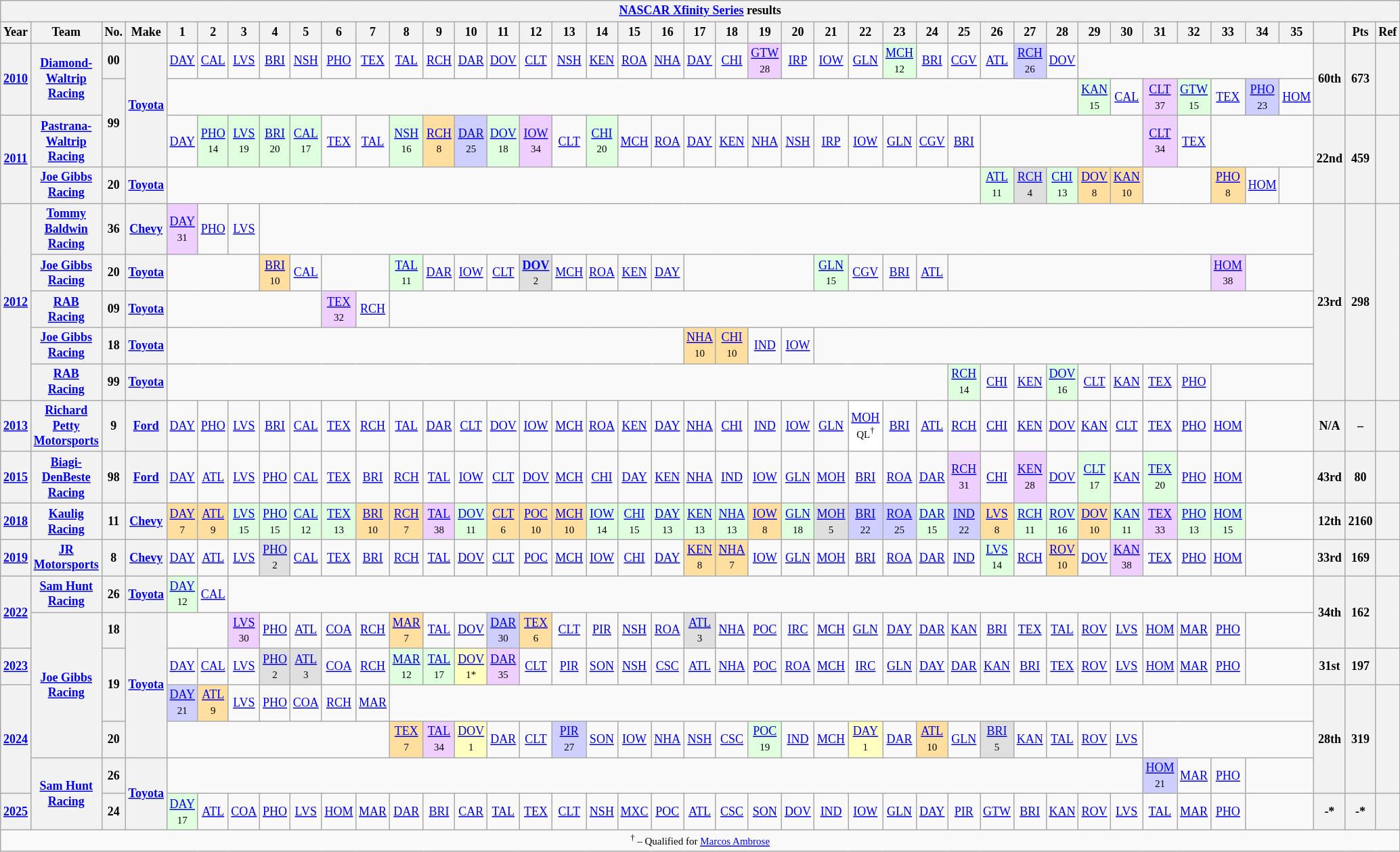<table class="wikitable" style="text-align:center; font-size:75%">
<tr>
<th colspan=42><a href='#'>NASCAR Xfinity Series</a> results</th>
</tr>
<tr>
<th>Year</th>
<th>Team</th>
<th>No.</th>
<th>Make</th>
<th>1</th>
<th>2</th>
<th>3</th>
<th>4</th>
<th>5</th>
<th>6</th>
<th>7</th>
<th>8</th>
<th>9</th>
<th>10</th>
<th>11</th>
<th>12</th>
<th>13</th>
<th>14</th>
<th>15</th>
<th>16</th>
<th>17</th>
<th>18</th>
<th>19</th>
<th>20</th>
<th>21</th>
<th>22</th>
<th>23</th>
<th>24</th>
<th>25</th>
<th>26</th>
<th>27</th>
<th>28</th>
<th>29</th>
<th>30</th>
<th>31</th>
<th>32</th>
<th>33</th>
<th>34</th>
<th>35</th>
<th></th>
<th>Pts</th>
<th>Ref</th>
</tr>
<tr>
<th rowspan=2><a href='#'>2010</a></th>
<th rowspan=2><a href='#'>Diamond-Waltrip Racing</a></th>
<th>00</th>
<th rowspan=3><a href='#'>Toyota</a></th>
<td><a href='#'>DAY</a></td>
<td><a href='#'>CAL</a></td>
<td><a href='#'>LVS</a></td>
<td><a href='#'>BRI</a></td>
<td><a href='#'>NSH</a></td>
<td><a href='#'>PHO</a></td>
<td><a href='#'>TEX</a></td>
<td><a href='#'>TAL</a></td>
<td><a href='#'>RCH</a></td>
<td><a href='#'>DAR</a></td>
<td><a href='#'>DOV</a></td>
<td><a href='#'>CLT</a></td>
<td><a href='#'>NSH</a></td>
<td><a href='#'>KEN</a></td>
<td><a href='#'>ROA</a></td>
<td><a href='#'>NHA</a></td>
<td><a href='#'>DAY</a></td>
<td><a href='#'>CHI</a></td>
<td style="background:#EFCFFF;"><a href='#'>GTW</a><br><small>28</small></td>
<td><a href='#'>IRP</a></td>
<td><a href='#'>IOW</a></td>
<td><a href='#'>GLN</a></td>
<td style="background:#DFFFDF;"><a href='#'>MCH</a><br><small>12</small></td>
<td><a href='#'>BRI</a></td>
<td><a href='#'>CGV</a></td>
<td><a href='#'>ATL</a></td>
<td style="background:#CFCFFF;"><a href='#'>RCH</a><br><small>26</small></td>
<td><a href='#'>DOV</a></td>
<td colspan=7></td>
<th rowspan=2>60th</th>
<th rowspan=2>673</th>
<th rowspan=2></th>
</tr>
<tr>
<th rowspan=2>99</th>
<td colspan=28></td>
<td style="background:#DFFFDF;"><a href='#'>KAN</a><br><small>15</small></td>
<td><a href='#'>CAL</a></td>
<td style="background:#EFCFFF;"><a href='#'>CLT</a><br><small>37</small></td>
<td style="background:#DFFFDF;"><a href='#'>GTW</a><br><small>15</small></td>
<td><a href='#'>TEX</a></td>
<td style="background:#CFCFFF;"><a href='#'>PHO</a><br><small>23</small></td>
<td><a href='#'>HOM</a></td>
</tr>
<tr>
<th rowspan=2><a href='#'>2011</a></th>
<th><a href='#'>Pastrana-Waltrip Racing</a></th>
<td><a href='#'>DAY</a></td>
<td style="background:#DFFFDF;"><a href='#'>PHO</a><br><small>14</small></td>
<td style="background:#DFFFDF;"><a href='#'>LVS</a><br><small>19</small></td>
<td style="background:#DFFFDF;"><a href='#'>BRI</a><br><small>20</small></td>
<td style="background:#DFFFDF;"><a href='#'>CAL</a><br><small>17</small></td>
<td><a href='#'>TEX</a></td>
<td><a href='#'>TAL</a></td>
<td style="background:#DFFFDF;"><a href='#'>NSH</a><br><small>16</small></td>
<td style="background:#FFDF9F;"><a href='#'>RCH</a><br><small>8</small></td>
<td style="background:#CFCFFF;"><a href='#'>DAR</a><br><small>25</small></td>
<td style="background:#DFFFDF;"><a href='#'>DOV</a><br><small>18</small></td>
<td style="background:#EFCFFF;"><a href='#'>IOW</a><br><small>34</small></td>
<td><a href='#'>CLT</a></td>
<td style="background:#DFFFDF;"><a href='#'>CHI</a><br><small>20</small></td>
<td><a href='#'>MCH</a></td>
<td><a href='#'>ROA</a></td>
<td><a href='#'>DAY</a></td>
<td><a href='#'>KEN</a></td>
<td><a href='#'>NHA</a></td>
<td><a href='#'>NSH</a></td>
<td><a href='#'>IRP</a></td>
<td><a href='#'>IOW</a></td>
<td><a href='#'>GLN</a></td>
<td><a href='#'>CGV</a></td>
<td><a href='#'>BRI</a></td>
<td colspan=5></td>
<td style="background:#EFCFFF;"><a href='#'>CLT</a><br><small>34</small></td>
<td><a href='#'>TEX</a></td>
<td colspan=3></td>
<th rowspan=2>22nd</th>
<th rowspan=2>459</th>
<th rowspan=2></th>
</tr>
<tr>
<th><a href='#'>Joe Gibbs Racing</a></th>
<th>20</th>
<th><a href='#'>Toyota</a></th>
<td colspan=25></td>
<td style="background:#DFFFDF;"><a href='#'>ATL</a><br><small>11</small></td>
<td style="background:#DFDFDF;"><a href='#'>RCH</a><br><small>4</small></td>
<td style="background:#DFFFDF;"><a href='#'>CHI</a><br><small>13</small></td>
<td style="background:#FFDF9F;"><a href='#'>DOV</a><br><small>8</small></td>
<td style="background:#FFDF9F;"><a href='#'>KAN</a><br><small>10</small></td>
<td colspan=2></td>
<td style="background:#FFDF9F;"><a href='#'>PHO</a><br><small>8</small></td>
<td><a href='#'>HOM</a></td>
<td></td>
</tr>
<tr>
<th rowspan=5><a href='#'>2012</a></th>
<th><a href='#'>Tommy Baldwin Racing</a></th>
<th>36</th>
<th><a href='#'>Chevy</a></th>
<td style="background:#EFCFFF;"><a href='#'>DAY</a><br><small>31</small></td>
<td><a href='#'>PHO</a></td>
<td><a href='#'>LVS</a></td>
<td colspan=32></td>
<th rowspan=5>23rd</th>
<th rowspan=5>298</th>
<th rowspan=5></th>
</tr>
<tr>
<th><a href='#'>Joe Gibbs Racing</a></th>
<th>20</th>
<th><a href='#'>Toyota</a></th>
<td colspan=3></td>
<td style="background:#FFDF9F;"><a href='#'>BRI</a><br><small>10</small></td>
<td><a href='#'>CAL</a></td>
<td colspan=2></td>
<td style="background:#DFFFDF;"><a href='#'>TAL</a><br><small>11</small></td>
<td><a href='#'>DAR</a></td>
<td><a href='#'>IOW</a></td>
<td><a href='#'>CLT</a></td>
<td style="background:#DFDFDF;"><strong><a href='#'>DOV</a></strong><br><small>2</small></td>
<td><a href='#'>MCH</a></td>
<td><a href='#'>ROA</a></td>
<td><a href='#'>KEN</a></td>
<td><a href='#'>DAY</a></td>
<td colspan=4></td>
<td style="background:#DFFFDF;"><a href='#'>GLN</a><br><small>15</small></td>
<td><a href='#'>CGV</a></td>
<td><a href='#'>BRI</a></td>
<td><a href='#'>ATL</a></td>
<td colspan=8></td>
<td style="background:#EFCFFF;"><a href='#'>HOM</a><br><small>38</small></td>
<td colspan=2></td>
</tr>
<tr>
<th><a href='#'>RAB Racing</a></th>
<th>09</th>
<th><a href='#'>Toyota</a></th>
<td colspan=5></td>
<td style="background:#EFCFFF;"><a href='#'>TEX</a><br><small>32</small></td>
<td><a href='#'>RCH</a></td>
<td colspan=28></td>
</tr>
<tr>
<th><a href='#'>Joe Gibbs Racing</a></th>
<th>18</th>
<th><a href='#'>Toyota</a></th>
<td colspan=16></td>
<td style="background:#FFDF9F;"><a href='#'>NHA</a><br><small>10</small></td>
<td style="background:#FFDF9F;"><a href='#'>CHI</a><br><small>10</small></td>
<td><a href='#'>IND</a></td>
<td><a href='#'>IOW</a></td>
<td colspan=15></td>
</tr>
<tr>
<th><a href='#'>RAB Racing</a></th>
<th>99</th>
<th><a href='#'>Toyota</a></th>
<td colspan=24></td>
<td style="background:#DFFFDF;"><a href='#'>RCH</a><br><small>14</small></td>
<td><a href='#'>CHI</a></td>
<td><a href='#'>KEN</a></td>
<td style="background:#DFFFDF;"><a href='#'>DOV</a><br><small>16</small></td>
<td><a href='#'>CLT</a></td>
<td><a href='#'>KAN</a></td>
<td><a href='#'>TEX</a></td>
<td><a href='#'>PHO</a></td>
<td colspan=3></td>
</tr>
<tr>
<th><a href='#'>2013</a></th>
<th><a href='#'>Richard Petty Motorsports</a></th>
<th>9</th>
<th><a href='#'>Ford</a></th>
<td><a href='#'>DAY</a></td>
<td><a href='#'>PHO</a></td>
<td><a href='#'>LVS</a></td>
<td><a href='#'>BRI</a></td>
<td><a href='#'>CAL</a></td>
<td><a href='#'>TEX</a></td>
<td><a href='#'>RCH</a></td>
<td><a href='#'>TAL</a></td>
<td><a href='#'>DAR</a></td>
<td><a href='#'>CLT</a></td>
<td><a href='#'>DOV</a></td>
<td><a href='#'>IOW</a></td>
<td><a href='#'>MCH</a></td>
<td><a href='#'>ROA</a></td>
<td><a href='#'>KEN</a></td>
<td><a href='#'>DAY</a></td>
<td><a href='#'>NHA</a></td>
<td><a href='#'>CHI</a></td>
<td><a href='#'>IND</a></td>
<td><a href='#'>IOW</a></td>
<td><a href='#'>GLN</a></td>
<td style="background:#FFFFFF;"><a href='#'>MOH</a><br><small>QL<sup>†</sup></small></td>
<td><a href='#'>BRI</a></td>
<td><a href='#'>ATL</a></td>
<td><a href='#'>RCH</a></td>
<td><a href='#'>CHI</a></td>
<td><a href='#'>KEN</a></td>
<td><a href='#'>DOV</a></td>
<td><a href='#'>KAN</a></td>
<td><a href='#'>CLT</a></td>
<td><a href='#'>TEX</a></td>
<td><a href='#'>PHO</a></td>
<td><a href='#'>HOM</a></td>
<td colspan=2></td>
<th>N/A</th>
<th>–</th>
<th></th>
</tr>
<tr>
<th><a href='#'>2015</a></th>
<th><a href='#'>Biagi-DenBeste Racing</a></th>
<th>98</th>
<th><a href='#'>Ford</a></th>
<td><a href='#'>DAY</a></td>
<td><a href='#'>ATL</a></td>
<td><a href='#'>LVS</a></td>
<td><a href='#'>PHO</a></td>
<td><a href='#'>CAL</a></td>
<td><a href='#'>TEX</a></td>
<td><a href='#'>BRI</a></td>
<td><a href='#'>RCH</a></td>
<td><a href='#'>TAL</a></td>
<td><a href='#'>IOW</a></td>
<td><a href='#'>CLT</a></td>
<td><a href='#'>DOV</a></td>
<td><a href='#'>MCH</a></td>
<td><a href='#'>CHI</a></td>
<td><a href='#'>DAY</a></td>
<td><a href='#'>KEN</a></td>
<td><a href='#'>NHA</a></td>
<td><a href='#'>IND</a></td>
<td><a href='#'>IOW</a></td>
<td><a href='#'>GLN</a></td>
<td><a href='#'>MOH</a></td>
<td><a href='#'>BRI</a></td>
<td><a href='#'>ROA</a></td>
<td><a href='#'>DAR</a></td>
<td style="background:#EFCFFF;"><a href='#'>RCH</a><br><small>31</small></td>
<td><a href='#'>CHI</a></td>
<td style="background:#EFCFFF;"><a href='#'>KEN</a><br><small>28</small></td>
<td><a href='#'>DOV</a></td>
<td style="background:#DFFFDF;"><a href='#'>CLT</a><br><small>17</small></td>
<td><a href='#'>KAN</a></td>
<td style="background:#DFFFDF;"><a href='#'>TEX</a><br><small>20</small></td>
<td><a href='#'>PHO</a></td>
<td><a href='#'>HOM</a></td>
<td colspan=2></td>
<th>43rd</th>
<th>80</th>
<th></th>
</tr>
<tr>
<th><a href='#'>2018</a></th>
<th><a href='#'>Kaulig Racing</a></th>
<th>11</th>
<th><a href='#'>Chevy</a></th>
<td style="background:#FFDF9F;"><a href='#'>DAY</a><br><small>7</small></td>
<td style="background:#FFDF9F;"><a href='#'>ATL</a><br><small>9</small></td>
<td style="background:#DFFFDF;"><a href='#'>LVS</a><br><small>15</small></td>
<td style="background:#DFFFDF;"><a href='#'>PHO</a><br><small>15</small></td>
<td style="background:#DFFFDF;"><a href='#'>CAL</a><br><small>12</small></td>
<td style="background:#DFFFDF;"><a href='#'>TEX</a><br><small>13</small></td>
<td style="background:#FFDF9F;"><a href='#'>BRI</a><br><small>10</small></td>
<td style="background:#FFDF9F;"><a href='#'>RCH</a><br><small>7</small></td>
<td style="background:#EFCFFF;"><a href='#'>TAL</a><br><small>38</small></td>
<td style="background:#DFFFDF;"><a href='#'>DOV</a><br><small>11</small></td>
<td style="background:#FFDF9F;"><a href='#'>CLT</a><br><small>6</small></td>
<td style="background:#FFDF9F;"><a href='#'>POC</a><br><small>10</small></td>
<td style="background:#FFDF9F;"><a href='#'>MCH</a><br><small>10</small></td>
<td style="background:#DFFFDF;"><a href='#'>IOW</a><br><small>14</small></td>
<td style="background:#DFFFDF;"><a href='#'>CHI</a><br><small>15</small></td>
<td style="background:#DFFFDF;"><a href='#'>DAY</a><br><small>13</small></td>
<td style="background:#DFFFDF;"><a href='#'>KEN</a><br><small>13</small></td>
<td style="background:#DFFFDF;"><a href='#'>NHA</a><br><small>13</small></td>
<td style="background:#FFDF9F;"><a href='#'>IOW</a><br><small>8</small></td>
<td style="background:#DFFFDF;"><a href='#'>GLN</a><br><small>18</small></td>
<td style="background:#DFDFDF;"><a href='#'>MOH</a><br><small>5</small></td>
<td style="background:#CFCFFF;"><a href='#'>BRI</a><br><small>22</small></td>
<td style="background:#CFCFFF;"><a href='#'>ROA</a><br><small>25</small></td>
<td style="background:#DFFFDF;"><a href='#'>DAR</a><br><small>15</small></td>
<td style="background:#CFCFFF;"><a href='#'>IND</a><br><small>22</small></td>
<td style="background:#FFDF9F;"><a href='#'>LVS</a><br><small>8</small></td>
<td style="background:#DFFFDF;"><a href='#'>RCH</a><br><small>11</small></td>
<td style="background:#DFFFDF;"><a href='#'>ROV</a><br><small>16</small></td>
<td style="background:#FFDF9F;"><a href='#'>DOV</a><br><small>10</small></td>
<td style="background:#DFFFDF;"><a href='#'>KAN</a><br><small>11</small></td>
<td style="background:#EFCFFF;"><a href='#'>TEX</a><br><small>33</small></td>
<td style="background:#DFFFDF;"><a href='#'>PHO</a><br><small>13</small></td>
<td style="background:#DFFFDF;"><a href='#'>HOM</a><br><small>15</small></td>
<td colspan=2></td>
<th>12th</th>
<th>2160</th>
<th></th>
</tr>
<tr>
<th><a href='#'>2019</a></th>
<th><a href='#'>JR Motorsports</a></th>
<th>8</th>
<th><a href='#'>Chevy</a></th>
<td><a href='#'>DAY</a></td>
<td><a href='#'>ATL</a></td>
<td><a href='#'>LVS</a></td>
<td style="background:#DFDFDF;"><a href='#'>PHO</a><br><small>2</small></td>
<td><a href='#'>CAL</a></td>
<td><a href='#'>TEX</a></td>
<td><a href='#'>BRI</a></td>
<td><a href='#'>RCH</a></td>
<td><a href='#'>TAL</a></td>
<td><a href='#'>DOV</a></td>
<td><a href='#'>CLT</a></td>
<td><a href='#'>POC</a></td>
<td><a href='#'>MCH</a></td>
<td><a href='#'>IOW</a></td>
<td><a href='#'>CHI</a></td>
<td><a href='#'>DAY</a></td>
<td style="background:#FFDF9F;"><a href='#'>KEN</a><br><small>8</small></td>
<td style="background:#FFDF9F;"><a href='#'>NHA</a><br><small>7</small></td>
<td><a href='#'>IOW</a></td>
<td><a href='#'>GLN</a></td>
<td><a href='#'>MOH</a></td>
<td><a href='#'>BRI</a></td>
<td><a href='#'>ROA</a></td>
<td><a href='#'>DAR</a></td>
<td><a href='#'>IND</a></td>
<td style="background:#DFFFDF;"><a href='#'>LVS</a><br><small>14</small></td>
<td><a href='#'>RCH</a></td>
<td style="background:#FFDF9F;"><a href='#'>ROV</a><br><small>10</small></td>
<td><a href='#'>DOV</a></td>
<td style="background:#EFCFFF;"><a href='#'>KAN</a><br><small>38</small></td>
<td><a href='#'>TEX</a></td>
<td><a href='#'>PHO</a></td>
<td><a href='#'>HOM</a></td>
<td colspan=2></td>
<th>33rd</th>
<th>169</th>
<th></th>
</tr>
<tr>
<th rowspan=2><a href='#'>2022</a></th>
<th><a href='#'>Sam Hunt Racing</a></th>
<th>26</th>
<th><a href='#'>Toyota</a></th>
<td style="background:#DFFFDF;"><a href='#'>DAY</a><br><small>12</small></td>
<td><a href='#'>CAL</a></td>
<td colspan=33></td>
<th rowspan=2>34th</th>
<th rowspan=2>162</th>
<th rowspan=2></th>
</tr>
<tr>
<th rowspan=4><a href='#'>Joe Gibbs Racing</a></th>
<th>18</th>
<th rowspan=4><a href='#'>Toyota</a></th>
<td colspan=2></td>
<td style="background:#EFCFFF;"><a href='#'>LVS</a><br><small>30</small></td>
<td><a href='#'>PHO</a></td>
<td><a href='#'>ATL</a></td>
<td><a href='#'>COA</a></td>
<td><a href='#'>RCH</a></td>
<td style="background:#FFDF9F;"><a href='#'>MAR</a><br><small>7</small></td>
<td><a href='#'>TAL</a></td>
<td><a href='#'>DOV</a></td>
<td style="background:#CFCFFF;"><a href='#'>DAR</a><br><small>30</small></td>
<td style="background:#FFDF9F;"><a href='#'>TEX</a><br><small>6</small></td>
<td><a href='#'>CLT</a></td>
<td><a href='#'>PIR</a></td>
<td><a href='#'>NSH</a></td>
<td><a href='#'>ROA</a></td>
<td style="background:#DFDFDF;"><a href='#'>ATL</a><br><small>3</small></td>
<td><a href='#'>NHA</a></td>
<td><a href='#'>POC</a></td>
<td><a href='#'>IRC</a></td>
<td><a href='#'>MCH</a></td>
<td><a href='#'>GLN</a></td>
<td><a href='#'>DAY</a></td>
<td><a href='#'>DAR</a></td>
<td><a href='#'>KAN</a></td>
<td><a href='#'>BRI</a></td>
<td><a href='#'>TEX</a></td>
<td><a href='#'>TAL</a></td>
<td><a href='#'>ROV</a></td>
<td><a href='#'>LVS</a></td>
<td><a href='#'>HOM</a></td>
<td><a href='#'>MAR</a></td>
<td><a href='#'>PHO</a></td>
<td colspan=2></td>
</tr>
<tr>
<th><a href='#'>2023</a></th>
<th rowspan=2>19</th>
<td><a href='#'>DAY</a></td>
<td><a href='#'>CAL</a></td>
<td><a href='#'>LVS</a></td>
<td style="background:#DFDFDF;"><a href='#'>PHO</a><br><small>2</small></td>
<td style="background:#DFDFDF;"><a href='#'>ATL</a><br><small>3</small></td>
<td><a href='#'>COA</a></td>
<td><a href='#'>RCH</a></td>
<td style="background:#DFFFDF;"><a href='#'>MAR</a><br><small>12</small></td>
<td style="background:#DFFFDF;"><a href='#'>TAL</a><br><small>17</small></td>
<td style="background:#FFFFBF;"><a href='#'>DOV</a><br><small>1*</small></td>
<td style="background:#EFCFFF;"><a href='#'>DAR</a><br><small>35</small></td>
<td><a href='#'>CLT</a></td>
<td><a href='#'>PIR</a></td>
<td><a href='#'>SON</a></td>
<td><a href='#'>NSH</a></td>
<td><a href='#'>CSC</a></td>
<td><a href='#'>ATL</a></td>
<td><a href='#'>NHA</a></td>
<td><a href='#'>POC</a></td>
<td><a href='#'>ROA</a></td>
<td><a href='#'>MCH</a></td>
<td><a href='#'>IRC</a></td>
<td><a href='#'>GLN</a></td>
<td><a href='#'>DAY</a></td>
<td><a href='#'>DAR</a></td>
<td><a href='#'>KAN</a></td>
<td><a href='#'>BRI</a></td>
<td><a href='#'>TEX</a></td>
<td><a href='#'>ROV</a></td>
<td><a href='#'>LVS</a></td>
<td><a href='#'>HOM</a></td>
<td><a href='#'>MAR</a></td>
<td><a href='#'>PHO</a></td>
<td colspan=2></td>
<th>31st</th>
<th>197</th>
<th></th>
</tr>
<tr>
<th rowspan=3><a href='#'>2024</a></th>
<td style="background:#CFCFFF;"><a href='#'>DAY</a><br><small>21</small></td>
<td style="background:#FFDF9F;"><a href='#'>ATL</a><br><small>9</small></td>
<td><a href='#'>LVS</a></td>
<td><a href='#'>PHO</a></td>
<td><a href='#'>COA</a></td>
<td><a href='#'>RCH</a></td>
<td><a href='#'>MAR</a></td>
<td colspan=28></td>
<th rowspan=3>28th</th>
<th rowspan=3>319</th>
<th rowspan=3></th>
</tr>
<tr>
<th>20</th>
<td colspan=7></td>
<td style="background:#FFDF9F;"><a href='#'>TEX</a><br><small>7</small></td>
<td style="background:#EFCFFF;"><a href='#'>TAL</a><br><small>34</small></td>
<td style="background:#FFFFBF;"><a href='#'>DOV</a><br><small>1</small></td>
<td><a href='#'>DAR</a></td>
<td><a href='#'>CLT</a></td>
<td style="background:#CFCFFF;"><a href='#'>PIR</a><br><small>27</small></td>
<td><a href='#'>SON</a></td>
<td><a href='#'>IOW</a></td>
<td><a href='#'>NHA</a></td>
<td><a href='#'>NSH</a></td>
<td><a href='#'>CSC</a></td>
<td style="background:#DFFFDF;"><a href='#'>POC</a><br><small>19</small></td>
<td><a href='#'>IND</a></td>
<td><a href='#'>MCH</a></td>
<td style="background:#FFFFBF;"><a href='#'>DAY</a><br><small>1</small></td>
<td><a href='#'>DAR</a></td>
<td style="background:#FFDF9F;"><a href='#'>ATL</a><br><small>10</small></td>
<td><a href='#'>GLN</a></td>
<td style="background:#DFDFDF;"><a href='#'>BRI</a><br><small>5</small></td>
<td><a href='#'>KAN</a></td>
<td><a href='#'>TAL</a></td>
<td><a href='#'>ROV</a></td>
<td><a href='#'>LVS</a></td>
<td colspan=5></td>
</tr>
<tr>
<th rowspan=2><a href='#'>Sam Hunt Racing</a></th>
<th>26</th>
<th rowspan=2><a href='#'>Toyota</a></th>
<td colspan=30></td>
<td style="background:#CFCFFF;"><a href='#'>HOM</a><br><small>21</small></td>
<td><a href='#'>MAR</a></td>
<td><a href='#'>PHO</a></td>
<td colspan=2></td>
</tr>
<tr>
<th><a href='#'>2025</a></th>
<th>24</th>
<td style="background:#DFFFDF;"><a href='#'>DAY</a><br><small>17</small></td>
<td><a href='#'>ATL</a></td>
<td><a href='#'>COA</a></td>
<td><a href='#'>PHO</a></td>
<td><a href='#'>LVS</a></td>
<td><a href='#'>HOM</a></td>
<td><a href='#'>MAR</a></td>
<td><a href='#'>DAR</a></td>
<td><a href='#'>BRI</a></td>
<td><a href='#'>CAR</a></td>
<td><a href='#'>TAL</a></td>
<td><a href='#'>TEX</a></td>
<td><a href='#'>CLT</a></td>
<td><a href='#'>NSH</a></td>
<td><a href='#'>MXC</a></td>
<td><a href='#'>POC</a></td>
<td><a href='#'>ATL</a></td>
<td><a href='#'>CSC</a></td>
<td><a href='#'>SON</a></td>
<td><a href='#'>DOV</a></td>
<td><a href='#'>IND</a></td>
<td><a href='#'>IOW</a></td>
<td><a href='#'>GLN</a></td>
<td><a href='#'>DAY</a></td>
<td><a href='#'>PIR</a></td>
<td><a href='#'>GTW</a></td>
<td><a href='#'>BRI</a></td>
<td><a href='#'>KAN</a></td>
<td><a href='#'>ROV</a></td>
<td><a href='#'>LVS</a></td>
<td><a href='#'>TAL</a></td>
<td><a href='#'>MAR</a></td>
<td><a href='#'>PHO</a></td>
<td colspan=2></td>
<th>-*</th>
<th>-*</th>
<th></th>
</tr>
<tr>
<td colspan=42><small><sup>†</sup> – Qualified for <a href='#'>Marcos Ambrose</a></small></td>
</tr>
</table>
